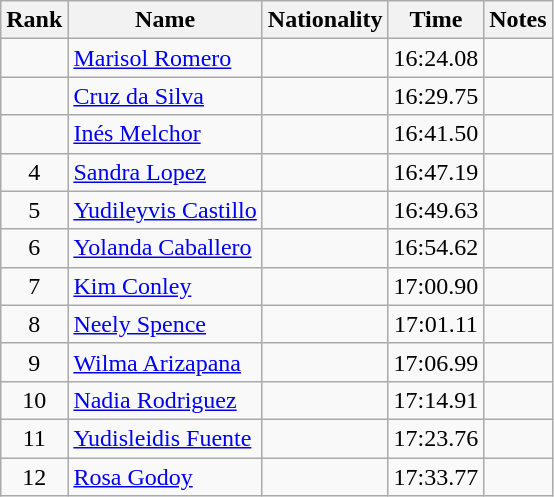<table class="wikitable sortable" style="text-align:center">
<tr>
<th>Rank</th>
<th>Name</th>
<th>Nationality</th>
<th>Time</th>
<th>Notes</th>
</tr>
<tr>
<td></td>
<td align=left><a href='#'>Marisol Romero</a></td>
<td align=left></td>
<td>16:24.08</td>
<td></td>
</tr>
<tr>
<td></td>
<td align=left><a href='#'>Cruz da Silva</a></td>
<td align=left></td>
<td>16:29.75</td>
<td></td>
</tr>
<tr>
<td></td>
<td align=left><a href='#'>Inés Melchor</a></td>
<td align=left></td>
<td>16:41.50</td>
<td></td>
</tr>
<tr>
<td>4</td>
<td align=left><a href='#'>Sandra Lopez</a></td>
<td align=left></td>
<td>16:47.19</td>
<td></td>
</tr>
<tr>
<td>5</td>
<td align=left><a href='#'>Yudileyvis Castillo</a></td>
<td align=left></td>
<td>16:49.63</td>
<td></td>
</tr>
<tr>
<td>6</td>
<td align=left><a href='#'>Yolanda Caballero</a></td>
<td align=left></td>
<td>16:54.62</td>
<td></td>
</tr>
<tr>
<td>7</td>
<td align=left><a href='#'>Kim Conley</a></td>
<td align=left></td>
<td>17:00.90</td>
<td></td>
</tr>
<tr>
<td>8</td>
<td align=left><a href='#'>Neely Spence</a></td>
<td align=left></td>
<td>17:01.11</td>
<td></td>
</tr>
<tr>
<td>9</td>
<td align=left><a href='#'>Wilma Arizapana</a></td>
<td align=left></td>
<td>17:06.99</td>
<td></td>
</tr>
<tr>
<td>10</td>
<td align=left><a href='#'>Nadia Rodriguez</a></td>
<td align=left></td>
<td>17:14.91</td>
<td></td>
</tr>
<tr>
<td>11</td>
<td align=left><a href='#'>Yudisleidis Fuente</a></td>
<td align=left></td>
<td>17:23.76</td>
<td></td>
</tr>
<tr>
<td>12</td>
<td align=left><a href='#'>Rosa Godoy</a></td>
<td align=left></td>
<td>17:33.77</td>
<td></td>
</tr>
</table>
